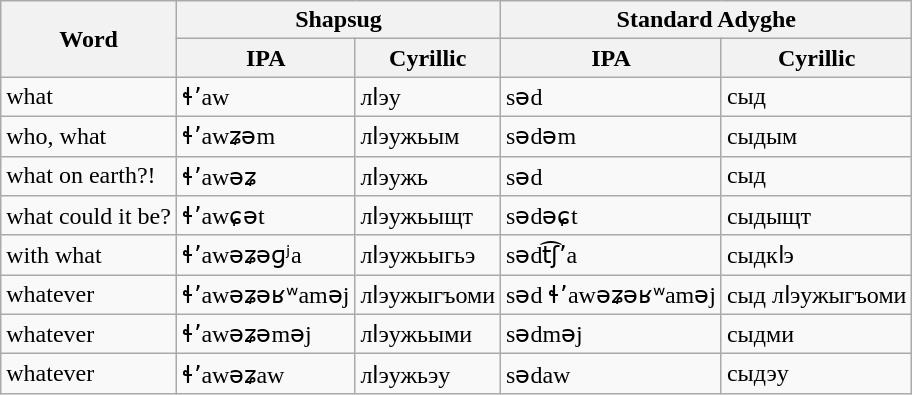<table class="wikitable" border="1" text-align="right">
<tr>
<th rowspan="2">Word</th>
<th colspan="2">Shapsug</th>
<th colspan="2">Standard Adyghe</th>
</tr>
<tr>
<th>IPA</th>
<th>Cyrillic</th>
<th>IPA</th>
<th>Cyrillic</th>
</tr>
<tr>
<td>what</td>
<td>ɬʼaw</td>
<td>лӏэу</td>
<td>səd</td>
<td>сыд</td>
</tr>
<tr>
<td>who, what</td>
<td>ɬʼawʑəm</td>
<td>лӏэужьым</td>
<td>sədəm</td>
<td>сыдым</td>
</tr>
<tr>
<td>what on earth?!</td>
<td>ɬʼawəʑ</td>
<td>лӏэужь</td>
<td>səd</td>
<td>сыд</td>
</tr>
<tr>
<td>what could it be?</td>
<td>ɬʼawɕət</td>
<td>лӏэужьыщт</td>
<td>sədəɕt</td>
<td>сыдыщт</td>
</tr>
<tr>
<td>with what</td>
<td>ɬʼawəʑəɡʲa</td>
<td>лӏэужьыгьэ</td>
<td>sədt͡ʃʼa</td>
<td>сыдкӏэ</td>
</tr>
<tr>
<td>whatever</td>
<td>ɬʼawəʑəʁʷaməj</td>
<td>лӏэужыгъоми</td>
<td>səd ɬʼawəʑəʁʷaməj</td>
<td>сыд лӏэужыгъоми</td>
</tr>
<tr>
<td>whatever</td>
<td>ɬʼawəʑəməj</td>
<td>лӏэужьыми</td>
<td>sədməj</td>
<td>сыдми</td>
</tr>
<tr>
<td>whatever</td>
<td>ɬʼawəʑaw</td>
<td>лӏэужьэу</td>
<td>sədaw</td>
<td>сыдэу</td>
</tr>
</table>
